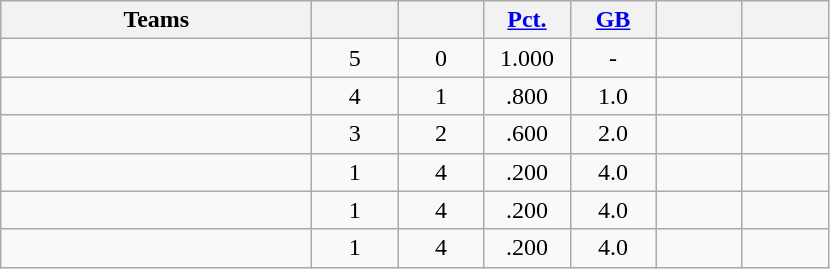<table class="wikitable" style="text-align:center;">
<tr>
<th width=200px>Teams</th>
<th width=50px></th>
<th width=50px></th>
<th width=50px><a href='#'>Pct.</a></th>
<th width=50px><a href='#'>GB</a></th>
<th width=50px></th>
<th width=50px></th>
</tr>
<tr style="background-color:">
<td align=left></td>
<td>5</td>
<td>0</td>
<td>1.000</td>
<td>-</td>
<td></td>
<td></td>
</tr>
<tr style="background-color:">
<td align=left></td>
<td>4</td>
<td>1</td>
<td>.800</td>
<td>1.0</td>
<td></td>
<td></td>
</tr>
<tr style="background-color:">
<td align=left></td>
<td>3</td>
<td>2</td>
<td>.600</td>
<td>2.0</td>
<td></td>
<td></td>
</tr>
<tr style="background-color:">
<td align=left></td>
<td>1</td>
<td>4</td>
<td>.200</td>
<td>4.0</td>
<td></td>
<td></td>
</tr>
<tr style="background-color:">
<td align=left></td>
<td>1</td>
<td>4</td>
<td>.200</td>
<td>4.0</td>
<td></td>
<td></td>
</tr>
<tr style="background-color:">
<td align=left></td>
<td>1</td>
<td>4</td>
<td>.200</td>
<td>4.0</td>
<td></td>
<td></td>
</tr>
</table>
